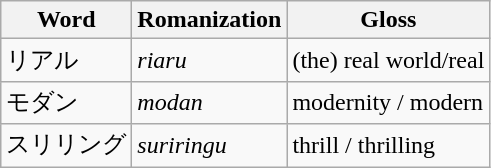<table class="wikitable">
<tr>
<th>Word<br></th>
<th>Romanization<br></th>
<th>Gloss<br></th>
</tr>
<tr>
<td>リアル</td>
<td><em>riaru</em></td>
<td>(the) real world/real</td>
</tr>
<tr>
<td>モダン</td>
<td><em>modan</em></td>
<td>modernity / modern</td>
</tr>
<tr>
<td>スリリング</td>
<td><em>suriringu</em></td>
<td>thrill / thrilling</td>
</tr>
</table>
